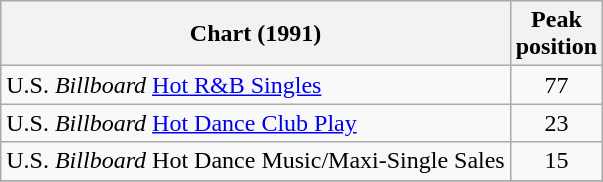<table class="wikitable">
<tr>
<th>Chart (1991)</th>
<th>Peak<br>position</th>
</tr>
<tr>
<td>U.S. <em>Billboard</em> <a href='#'>Hot R&B Singles</a></td>
<td align="center">77</td>
</tr>
<tr>
<td>U.S. <em>Billboard</em> <a href='#'>Hot Dance Club Play</a></td>
<td align="center">23</td>
</tr>
<tr>
<td>U.S. <em>Billboard</em> Hot Dance Music/Maxi-Single Sales</td>
<td align="center">15</td>
</tr>
<tr>
</tr>
</table>
